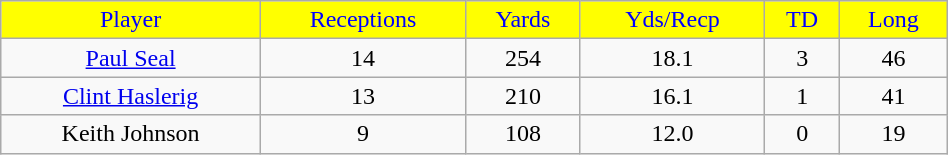<table class="wikitable" width="50%">
<tr align="center"  style="background:yellow;color:blue;">
<td>Player</td>
<td>Receptions</td>
<td>Yards</td>
<td>Yds/Recp</td>
<td>TD</td>
<td>Long</td>
</tr>
<tr align="center" bgcolor="">
<td><a href='#'>Paul Seal</a></td>
<td>14</td>
<td>254</td>
<td>18.1</td>
<td>3</td>
<td>46</td>
</tr>
<tr align="center" bgcolor="">
<td><a href='#'>Clint Haslerig</a></td>
<td>13</td>
<td>210</td>
<td>16.1</td>
<td>1</td>
<td>41</td>
</tr>
<tr align="center" bgcolor="">
<td>Keith Johnson</td>
<td>9</td>
<td>108</td>
<td>12.0</td>
<td>0</td>
<td>19</td>
</tr>
</table>
